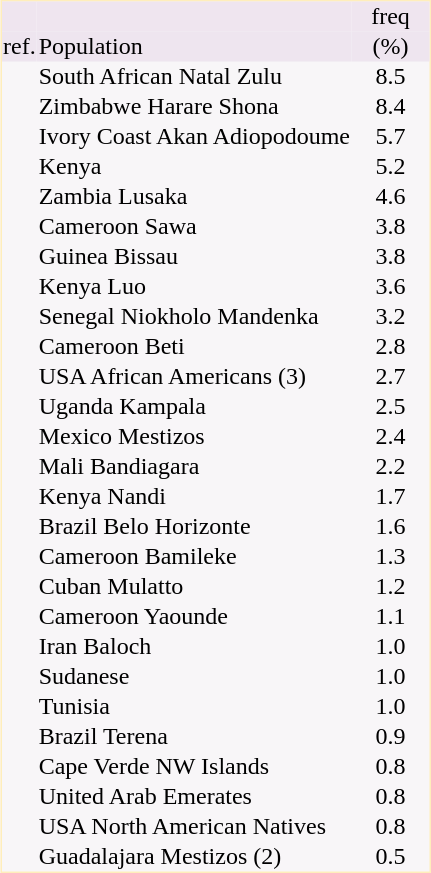<table border="0" cellspacing="0" cellpadding="1" align="right" style="text-align:center; margin-left: 1em;  border:1px #ffeebb solid; background:#f8f6f8; ">
<tr style="background:#efe5ef">
<td></td>
<td></td>
<td>freq</td>
</tr>
<tr style="background:#eee5ef">
<td>ref.</td>
<td align="left">Population</td>
<td style="width:50px">(%)</td>
</tr>
<tr>
<td></td>
<td align="left">South African Natal Zulu</td>
<td>8.5</td>
</tr>
<tr>
<td></td>
<td align="left">Zimbabwe Harare Shona</td>
<td>8.4</td>
</tr>
<tr>
<td></td>
<td align="left">Ivory Coast Akan Adiopodoume</td>
<td>5.7</td>
</tr>
<tr>
<td></td>
<td align="left">Kenya</td>
<td>5.2</td>
</tr>
<tr>
<td></td>
<td align="left">Zambia Lusaka</td>
<td>4.6</td>
</tr>
<tr>
<td></td>
<td align="left">Cameroon Sawa</td>
<td>3.8</td>
</tr>
<tr>
<td></td>
<td align="left">Guinea Bissau</td>
<td>3.8</td>
</tr>
<tr>
<td></td>
<td align="left">Kenya Luo</td>
<td>3.6</td>
</tr>
<tr>
<td></td>
<td align="left">Senegal Niokholo Mandenka</td>
<td>3.2</td>
</tr>
<tr>
<td></td>
<td align="left">Cameroon Beti</td>
<td>2.8</td>
</tr>
<tr>
<td></td>
<td align="left">USA African Americans (3)</td>
<td>2.7</td>
</tr>
<tr>
<td></td>
<td align="left">Uganda Kampala</td>
<td>2.5</td>
</tr>
<tr>
<td></td>
<td align="left">Mexico Mestizos</td>
<td>2.4</td>
</tr>
<tr>
<td></td>
<td align="left">Mali Bandiagara</td>
<td>2.2</td>
</tr>
<tr>
<td></td>
<td align="left">Kenya Nandi</td>
<td>1.7</td>
</tr>
<tr>
<td></td>
<td align="left">Brazil Belo Horizonte</td>
<td>1.6</td>
</tr>
<tr>
<td></td>
<td align="left">Cameroon Bamileke</td>
<td>1.3</td>
</tr>
<tr>
<td></td>
<td align="left">Cuban Mulatto</td>
<td>1.2</td>
</tr>
<tr>
<td></td>
<td align="left">Cameroon Yaounde</td>
<td>1.1</td>
</tr>
<tr>
<td></td>
<td align="left">Iran Baloch</td>
<td>1.0</td>
</tr>
<tr>
<td></td>
<td align="left">Sudanese</td>
<td>1.0</td>
</tr>
<tr>
<td></td>
<td align="left">Tunisia</td>
<td>1.0</td>
</tr>
<tr>
<td></td>
<td align="left">Brazil Terena</td>
<td>0.9</td>
</tr>
<tr>
<td></td>
<td align="left">Cape Verde NW Islands</td>
<td>0.8</td>
</tr>
<tr>
<td></td>
<td align="left">United Arab Emerates</td>
<td>0.8</td>
</tr>
<tr>
<td></td>
<td align="left">USA North American Natives</td>
<td>0.8</td>
</tr>
<tr>
<td></td>
<td align="left">Guadalajara Mestizos (2)</td>
<td>0.5</td>
</tr>
</table>
